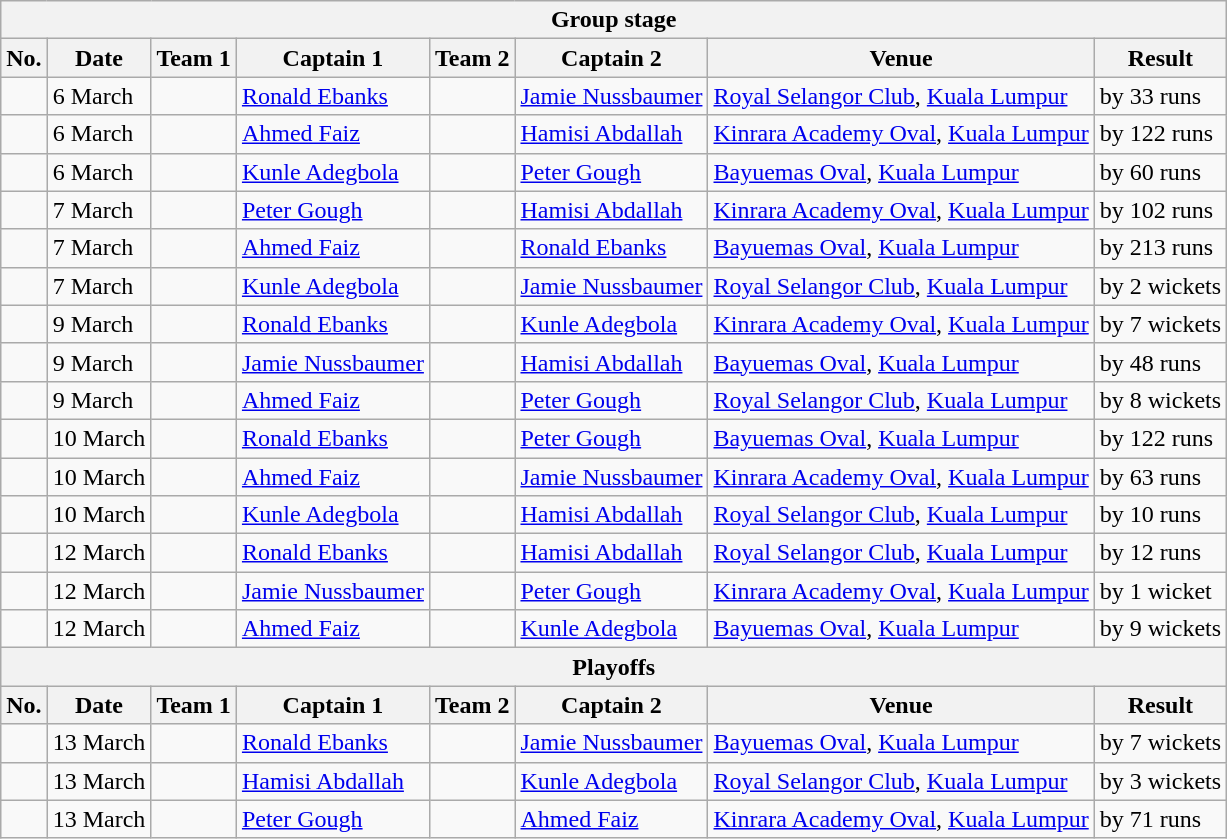<table class="wikitable">
<tr>
<th colspan="8">Group stage</th>
</tr>
<tr>
<th>No.</th>
<th>Date</th>
<th>Team 1</th>
<th>Captain 1</th>
<th>Team 2</th>
<th>Captain 2</th>
<th>Venue</th>
<th>Result</th>
</tr>
<tr>
<td></td>
<td>6 March</td>
<td></td>
<td><a href='#'>Ronald Ebanks</a></td>
<td></td>
<td><a href='#'>Jamie Nussbaumer</a></td>
<td><a href='#'>Royal Selangor Club</a>, <a href='#'>Kuala Lumpur</a></td>
<td> by 33 runs</td>
</tr>
<tr>
<td></td>
<td>6 March</td>
<td></td>
<td><a href='#'>Ahmed Faiz</a></td>
<td></td>
<td><a href='#'>Hamisi Abdallah</a></td>
<td><a href='#'>Kinrara Academy Oval</a>, <a href='#'>Kuala Lumpur</a></td>
<td> by 122 runs</td>
</tr>
<tr>
<td></td>
<td>6 March</td>
<td></td>
<td><a href='#'>Kunle Adegbola</a></td>
<td></td>
<td><a href='#'>Peter Gough</a></td>
<td><a href='#'>Bayuemas Oval</a>, <a href='#'>Kuala Lumpur</a></td>
<td> by 60 runs</td>
</tr>
<tr>
<td></td>
<td>7 March</td>
<td></td>
<td><a href='#'>Peter Gough</a></td>
<td></td>
<td><a href='#'>Hamisi Abdallah</a></td>
<td><a href='#'>Kinrara Academy Oval</a>, <a href='#'>Kuala Lumpur</a></td>
<td> by 102 runs</td>
</tr>
<tr>
<td></td>
<td>7 March</td>
<td></td>
<td><a href='#'>Ahmed Faiz</a></td>
<td></td>
<td><a href='#'>Ronald Ebanks</a></td>
<td><a href='#'>Bayuemas Oval</a>, <a href='#'>Kuala Lumpur</a></td>
<td> by 213 runs</td>
</tr>
<tr>
<td></td>
<td>7 March</td>
<td></td>
<td><a href='#'>Kunle Adegbola</a></td>
<td></td>
<td><a href='#'>Jamie Nussbaumer</a></td>
<td><a href='#'>Royal Selangor Club</a>, <a href='#'>Kuala Lumpur</a></td>
<td> by 2 wickets</td>
</tr>
<tr>
<td></td>
<td>9 March</td>
<td></td>
<td><a href='#'>Ronald Ebanks</a></td>
<td></td>
<td><a href='#'>Kunle Adegbola</a></td>
<td><a href='#'>Kinrara Academy Oval</a>, <a href='#'>Kuala Lumpur</a></td>
<td> by 7 wickets</td>
</tr>
<tr>
<td></td>
<td>9 March</td>
<td></td>
<td><a href='#'>Jamie Nussbaumer</a></td>
<td></td>
<td><a href='#'>Hamisi Abdallah</a></td>
<td><a href='#'>Bayuemas Oval</a>, <a href='#'>Kuala Lumpur</a></td>
<td> by 48 runs</td>
</tr>
<tr>
<td></td>
<td>9 March</td>
<td></td>
<td><a href='#'>Ahmed Faiz</a></td>
<td></td>
<td><a href='#'>Peter Gough</a></td>
<td><a href='#'>Royal Selangor Club</a>, <a href='#'>Kuala Lumpur</a></td>
<td> by 8 wickets</td>
</tr>
<tr>
<td></td>
<td>10 March</td>
<td></td>
<td><a href='#'>Ronald Ebanks</a></td>
<td></td>
<td><a href='#'>Peter Gough</a></td>
<td><a href='#'>Bayuemas Oval</a>, <a href='#'>Kuala Lumpur</a></td>
<td> by 122 runs</td>
</tr>
<tr>
<td></td>
<td>10 March</td>
<td></td>
<td><a href='#'>Ahmed Faiz</a></td>
<td></td>
<td><a href='#'>Jamie Nussbaumer</a></td>
<td><a href='#'>Kinrara Academy Oval</a>, <a href='#'>Kuala Lumpur</a></td>
<td> by 63 runs</td>
</tr>
<tr>
<td></td>
<td>10 March</td>
<td></td>
<td><a href='#'>Kunle Adegbola</a></td>
<td></td>
<td><a href='#'>Hamisi Abdallah</a></td>
<td><a href='#'>Royal Selangor Club</a>, <a href='#'>Kuala Lumpur</a></td>
<td> by 10 runs</td>
</tr>
<tr>
<td></td>
<td>12 March</td>
<td></td>
<td><a href='#'>Ronald Ebanks</a></td>
<td></td>
<td><a href='#'>Hamisi Abdallah</a></td>
<td><a href='#'>Royal Selangor Club</a>, <a href='#'>Kuala Lumpur</a></td>
<td> by 12 runs</td>
</tr>
<tr>
<td></td>
<td>12 March</td>
<td></td>
<td><a href='#'>Jamie Nussbaumer</a></td>
<td></td>
<td><a href='#'>Peter Gough</a></td>
<td><a href='#'>Kinrara Academy Oval</a>, <a href='#'>Kuala Lumpur</a></td>
<td> by 1 wicket</td>
</tr>
<tr>
<td></td>
<td>12 March</td>
<td></td>
<td><a href='#'>Ahmed Faiz</a></td>
<td></td>
<td><a href='#'>Kunle Adegbola</a></td>
<td><a href='#'>Bayuemas Oval</a>, <a href='#'>Kuala Lumpur</a></td>
<td> by 9 wickets</td>
</tr>
<tr>
<th colspan="8">Playoffs</th>
</tr>
<tr>
<th>No.</th>
<th>Date</th>
<th>Team 1</th>
<th>Captain 1</th>
<th>Team 2</th>
<th>Captain 2</th>
<th>Venue</th>
<th>Result</th>
</tr>
<tr>
<td></td>
<td>13 March</td>
<td></td>
<td><a href='#'>Ronald Ebanks</a></td>
<td></td>
<td><a href='#'>Jamie Nussbaumer</a></td>
<td><a href='#'>Bayuemas Oval</a>, <a href='#'>Kuala Lumpur</a></td>
<td> by 7 wickets</td>
</tr>
<tr>
<td></td>
<td>13 March</td>
<td></td>
<td><a href='#'>Hamisi Abdallah</a></td>
<td></td>
<td><a href='#'>Kunle Adegbola</a></td>
<td><a href='#'>Royal Selangor Club</a>, <a href='#'>Kuala Lumpur</a></td>
<td> by 3 wickets</td>
</tr>
<tr>
<td></td>
<td>13 March</td>
<td></td>
<td><a href='#'>Peter Gough</a></td>
<td></td>
<td><a href='#'>Ahmed Faiz</a></td>
<td><a href='#'>Kinrara Academy Oval</a>, <a href='#'>Kuala Lumpur</a></td>
<td> by 71 runs</td>
</tr>
</table>
